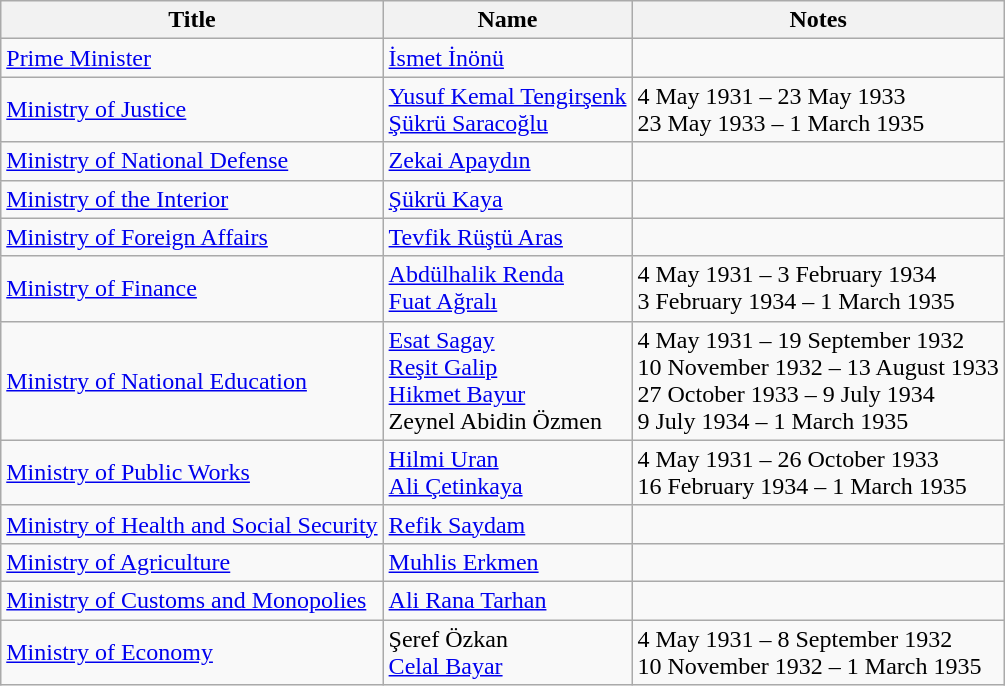<table class="wikitable">
<tr>
<th>Title</th>
<th>Name</th>
<th>Notes</th>
</tr>
<tr>
<td><a href='#'>Prime Minister</a></td>
<td><a href='#'>İsmet İnönü</a></td>
<td></td>
</tr>
<tr>
<td><a href='#'>Ministry of Justice</a></td>
<td><a href='#'>Yusuf Kemal Tengirşenk</a><br><a href='#'>Şükrü Saracoğlu</a></td>
<td>4 May 1931 – 23 May 1933<br>23 May 1933 – 1 March 1935</td>
</tr>
<tr>
<td><a href='#'>Ministry of National Defense</a></td>
<td><a href='#'>Zekai Apaydın</a></td>
<td></td>
</tr>
<tr>
<td><a href='#'>Ministry of the Interior</a></td>
<td><a href='#'>Şükrü Kaya</a></td>
<td></td>
</tr>
<tr>
<td><a href='#'>Ministry of Foreign Affairs</a></td>
<td><a href='#'>Tevfik Rüştü Aras</a></td>
<td></td>
</tr>
<tr>
<td><a href='#'>Ministry of Finance</a></td>
<td><a href='#'>Abdülhalik Renda</a><br><a href='#'>Fuat Ağralı</a></td>
<td>4 May 1931 – 3 February 1934<br>3 February 1934 – 1 March 1935</td>
</tr>
<tr>
<td><a href='#'>Ministry of National Education</a></td>
<td><a href='#'>Esat Sagay</a><br><a href='#'>Reşit Galip</a><br><a href='#'>Hikmet Bayur</a><br>Zeynel Abidin Özmen</td>
<td>4 May 1931 – 19 September 1932<br>10 November 1932 – 13 August 1933<br>27 October 1933 – 9 July 1934<br>9 July 1934 – 1 March 1935</td>
</tr>
<tr>
<td><a href='#'>Ministry of Public Works</a></td>
<td><a href='#'>Hilmi Uran</a><br><a href='#'>Ali Çetinkaya</a></td>
<td>4 May 1931 – 26 October 1933<br>16 February 1934 – 1 March 1935</td>
</tr>
<tr>
<td><a href='#'>Ministry of Health and Social Security</a></td>
<td><a href='#'>Refik Saydam</a></td>
<td></td>
</tr>
<tr>
<td><a href='#'>Ministry of Agriculture</a></td>
<td><a href='#'>Muhlis Erkmen</a></td>
<td></td>
</tr>
<tr>
<td><a href='#'>Ministry of Customs and Monopolies</a></td>
<td><a href='#'>Ali Rana Tarhan</a></td>
<td></td>
</tr>
<tr>
<td><a href='#'>Ministry of Economy</a></td>
<td>Şeref Özkan<br><a href='#'>Celal Bayar</a></td>
<td>4 May 1931 – 8 September 1932<br>10 November 1932 – 1 March 1935</td>
</tr>
</table>
